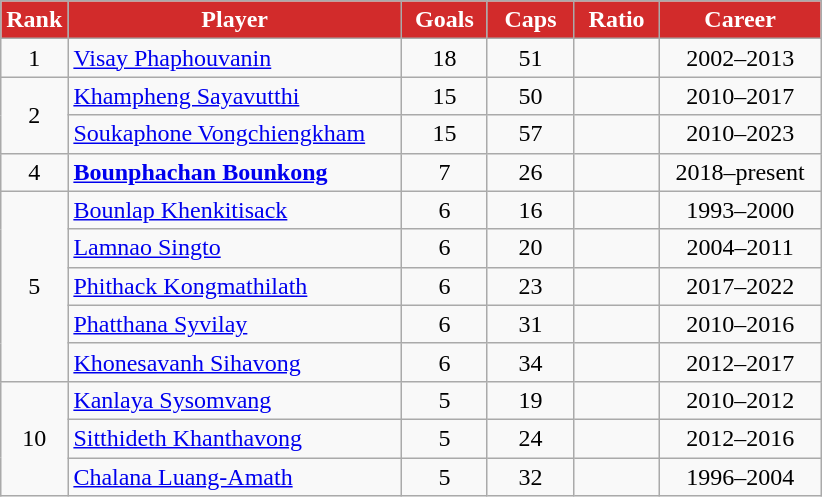<table class="wikitable" style="text-align:center">
<tr>
<th style="background:#D22B2B;color:#FFFFFF;width:30px">Rank</th>
<th style="background:#D22B2B;color:#FFFFFF;width:215px">Player</th>
<th style="background:#D22B2B;color:#FFFFFF;width:50px">Goals</th>
<th style="background:#D22B2B;color:#FFFFFF;width:50px">Caps</th>
<th style="background:#D22B2B;color:#FFFFFF;width:50px">Ratio</th>
<th style="background:#D22B2B;color:#FFFFFF;width:100px">Career</th>
</tr>
<tr>
<td>1</td>
<td style="text-align:left"><a href='#'>Visay Phaphouvanin</a></td>
<td>18</td>
<td>51</td>
<td></td>
<td>2002–2013</td>
</tr>
<tr>
<td rowspan="2">2</td>
<td style="text-align:left"><a href='#'>Khampheng Sayavutthi</a></td>
<td>15</td>
<td>50</td>
<td></td>
<td>2010–2017</td>
</tr>
<tr>
<td style="text-align:left"><a href='#'>Soukaphone Vongchiengkham</a></td>
<td>15</td>
<td>57</td>
<td></td>
<td>2010–2023</td>
</tr>
<tr>
<td>4</td>
<td style="text-align:left"><strong><a href='#'>Bounphachan Bounkong</a></strong></td>
<td>7</td>
<td>26</td>
<td></td>
<td>2018–present</td>
</tr>
<tr>
<td rowspan="5">5</td>
<td style="text-align:left"><a href='#'>Bounlap Khenkitisack</a></td>
<td>6</td>
<td>16</td>
<td></td>
<td>1993–2000</td>
</tr>
<tr>
<td style="text-align:left"><a href='#'>Lamnao Singto</a></td>
<td>6</td>
<td>20</td>
<td></td>
<td>2004–2011</td>
</tr>
<tr>
<td style="text-align:left"><a href='#'>Phithack Kongmathilath</a></td>
<td>6</td>
<td>23</td>
<td></td>
<td>2017–2022</td>
</tr>
<tr>
<td style="text-align:left"><a href='#'>Phatthana Syvilay</a></td>
<td>6</td>
<td>31</td>
<td></td>
<td>2010–2016</td>
</tr>
<tr>
<td style="text-align:left"><a href='#'>Khonesavanh Sihavong</a></td>
<td>6</td>
<td>34</td>
<td></td>
<td>2012–2017</td>
</tr>
<tr>
<td rowspan="3">10</td>
<td style="text-align:left"><a href='#'>Kanlaya Sysomvang</a></td>
<td>5</td>
<td>19</td>
<td></td>
<td>2010–2012</td>
</tr>
<tr>
<td style="text-align:left"><a href='#'>Sitthideth Khanthavong</a></td>
<td>5</td>
<td>24</td>
<td></td>
<td>2012–2016</td>
</tr>
<tr>
<td style="text-align:left"><a href='#'>Chalana Luang-Amath</a></td>
<td>5</td>
<td>32</td>
<td></td>
<td>1996–2004</td>
</tr>
</table>
